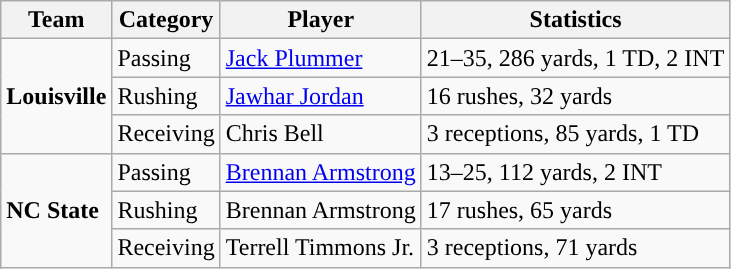<table class="wikitable" style="float: left;">
<tr>
<th>Team</th>
<th>Category</th>
<th>Player</th>
<th>Statistics</th>
</tr>
<tr>
<td rowspan=3><strong>Louisville</strong></td>
<td>Passing</td>
<td><a href='#'>Jack Plummer</a></td>
<td>21–35, 286 yards, 1 TD, 2 INT</td>
</tr>
<tr>
<td>Rushing</td>
<td><a href='#'>Jawhar Jordan</a></td>
<td>16 rushes, 32 yards</td>
</tr>
<tr>
<td>Receiving</td>
<td>Chris Bell</td>
<td>3 receptions, 85 yards, 1 TD</td>
</tr>
<tr>
<td rowspan=3><strong>NC State</strong></td>
<td>Passing</td>
<td><a href='#'>Brennan Armstrong</a></td>
<td>13–25, 112 yards, 2 INT</td>
</tr>
<tr>
<td>Rushing</td>
<td>Brennan Armstrong</td>
<td>17 rushes, 65 yards</td>
</tr>
<tr>
<td>Receiving</td>
<td>Terrell Timmons Jr.</td>
<td>3 receptions, 71 yards</td>
</tr>
</table>
